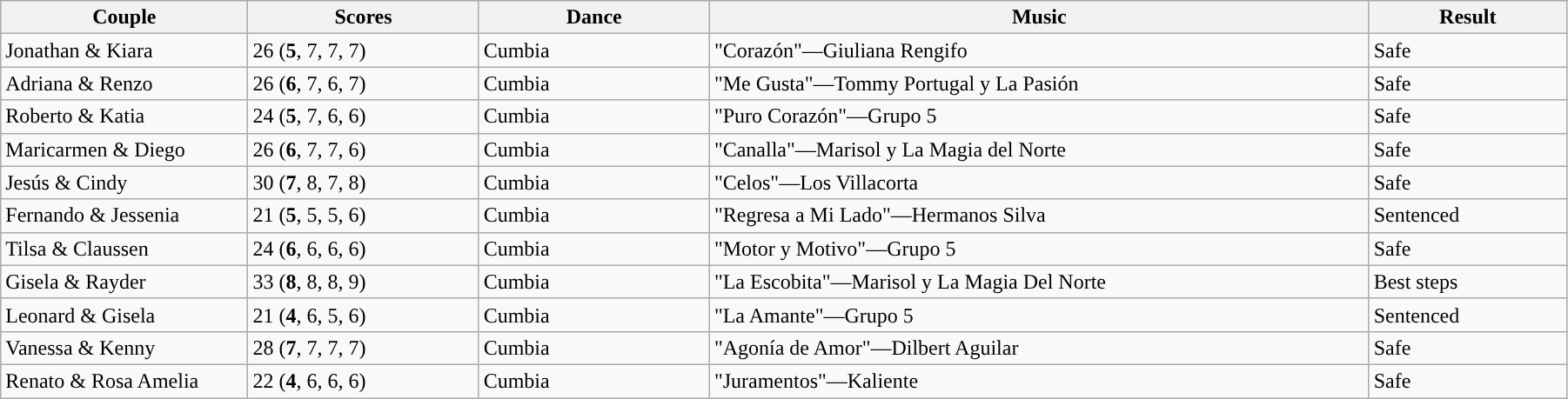<table class="wikitable sortable" style="width:95%; white-space:nowrap;">
<tr>
<th style="width:15%;">Couple</th>
<th style="width:14%;">Scores</th>
<th style="width:14%;">Dance</th>
<th style="width:40%;">Music</th>
<th style="width:12%;">Result</th>
</tr>
<tr>
<td>Jonathan & Kiara</td>
<td>26 (<strong>5</strong>, 7, 7, 7)</td>
<td>Cumbia</td>
<td>"Corazón"—Giuliana Rengifo</td>
<td>Safe</td>
</tr>
<tr>
<td>Adriana & Renzo</td>
<td>26 (<strong>6</strong>, 7, 6, 7)</td>
<td>Cumbia</td>
<td>"Me Gusta"—Tommy Portugal y La Pasión</td>
<td>Safe</td>
</tr>
<tr>
<td>Roberto & Katia</td>
<td>24 (<strong>5</strong>, 7, 6, 6)</td>
<td>Cumbia</td>
<td>"Puro Corazón"—Grupo 5</td>
<td>Safe</td>
</tr>
<tr>
<td>Maricarmen & Diego</td>
<td>26 (<strong>6</strong>, 7, 7, 6)</td>
<td>Cumbia</td>
<td>"Canalla"—Marisol y La Magia del Norte</td>
<td>Safe</td>
</tr>
<tr>
<td>Jesús & Cindy</td>
<td>30 (<strong>7</strong>, 8, 7, 8)</td>
<td>Cumbia</td>
<td>"Celos"—Los Villacorta</td>
<td>Safe</td>
</tr>
<tr>
<td>Fernando & Jessenia</td>
<td>21 (<strong>5</strong>, 5, 5, 6)</td>
<td>Cumbia</td>
<td>"Regresa a Mi Lado"—Hermanos Silva</td>
<td>Sentenced</td>
</tr>
<tr>
<td>Tilsa & Claussen</td>
<td>24 (<strong>6</strong>, 6, 6, 6)</td>
<td>Cumbia</td>
<td>"Motor y Motivo"—Grupo 5</td>
<td>Safe</td>
</tr>
<tr>
<td>Gisela & Rayder</td>
<td>33 (<strong>8</strong>, 8, 8, 9)</td>
<td>Cumbia</td>
<td>"La Escobita"—Marisol y La Magia Del Norte</td>
<td>Best steps</td>
</tr>
<tr>
<td>Leonard & Gisela</td>
<td>21 (<strong>4</strong>, 6, 5, 6)</td>
<td>Cumbia</td>
<td>"La Amante"—Grupo 5</td>
<td>Sentenced</td>
</tr>
<tr>
<td>Vanessa & Kenny</td>
<td>28 (<strong>7</strong>, 7, 7, 7)</td>
<td>Cumbia</td>
<td>"Agonía de Amor"—Dilbert Aguilar</td>
<td>Safe</td>
</tr>
<tr>
<td>Renato & Rosa Amelia</td>
<td>22 (<strong>4</strong>, 6, 6, 6)</td>
<td>Cumbia</td>
<td>"Juramentos"—Kaliente</td>
<td>Safe</td>
</tr>
</table>
